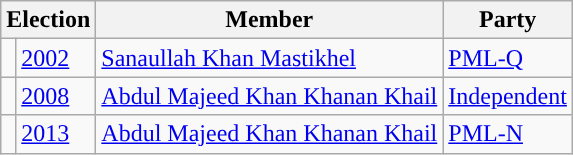<table class="wikitable">
<tr>
<th colspan="2">Election</th>
<th>Member</th>
<th>Party</th>
</tr>
<tr>
<td style="background-color: "></td>
<td><a href='#'>2002</a></td>
<td><a href='#'>Sanaullah Khan Mastikhel</a></td>
<td><a href='#'>PML-Q</a></td>
</tr>
<tr>
<td style="background-color: "></td>
<td><a href='#'>2008</a></td>
<td><a href='#'>Abdul Majeed Khan Khanan Khail</a></td>
<td><a href='#'>Independent</a></td>
</tr>
<tr>
<td style="background-color: "></td>
<td><a href='#'>2013</a></td>
<td><a href='#'>Abdul Majeed Khan Khanan Khail</a></td>
<td><a href='#'>PML-N</a></td>
</tr>
</table>
